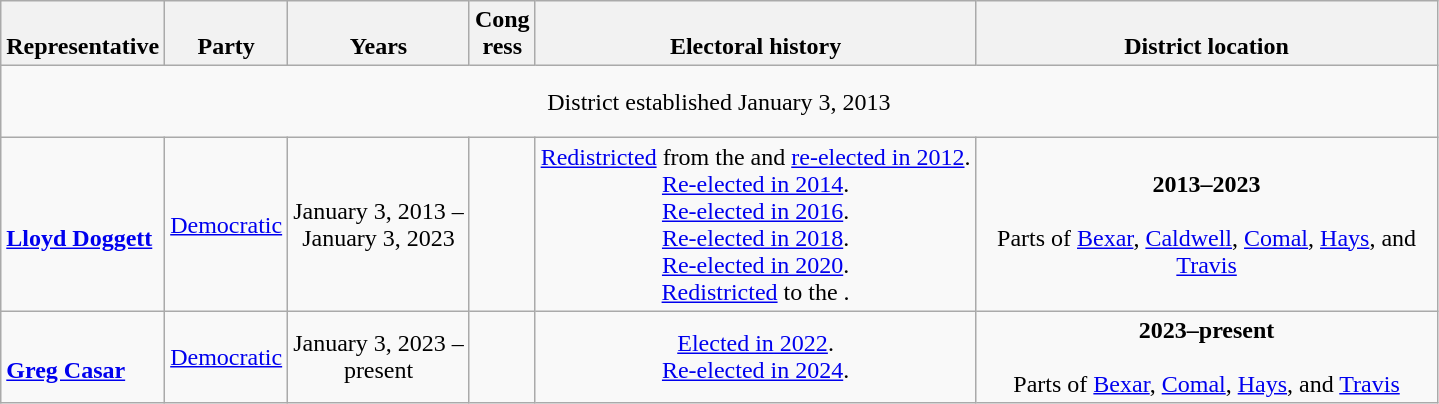<table class=wikitable style="text-align:center">
<tr valign=bottom>
<th>Representative</th>
<th>Party</th>
<th>Years</th>
<th>Cong<br>ress</th>
<th>Electoral history</th>
<th width=300px>District location</th>
</tr>
<tr style="height:3em">
<td colspan=6>District established January 3, 2013</td>
</tr>
<tr style="height:3em">
<td align=left nowrap><br><strong><a href='#'>Lloyd Doggett</a></strong><br></td>
<td><a href='#'>Democratic</a></td>
<td nowrap>January 3, 2013 –<br>January 3, 2023</td>
<td></td>
<td><a href='#'>Redistricted</a> from the  and <a href='#'>re-elected in 2012</a>.<br><a href='#'>Re-elected in 2014</a>.<br><a href='#'>Re-elected in 2016</a>.<br><a href='#'>Re-elected in 2018</a>.<br><a href='#'>Re-elected in 2020</a>.<br><a href='#'>Redistricted</a> to the .</td>
<td><strong>2013–2023</strong><br><br>Parts of <a href='#'>Bexar</a>, <a href='#'>Caldwell</a>, <a href='#'>Comal</a>, <a href='#'>Hays</a>, and <a href='#'>Travis</a></td>
</tr>
<tr style="height:3em">
<td align=left nowrap><br><strong><a href='#'>Greg Casar</a></strong><br></td>
<td><a href='#'>Democratic</a></td>
<td nowrap>January 3, 2023 –<br>present</td>
<td></td>
<td><a href='#'>Elected in 2022</a>.<br><a href='#'>Re-elected in 2024</a>.</td>
<td><strong>2023–present</strong><br><br>Parts of <a href='#'>Bexar</a>, <a href='#'>Comal</a>, <a href='#'>Hays</a>, and <a href='#'>Travis</a></td>
</tr>
</table>
